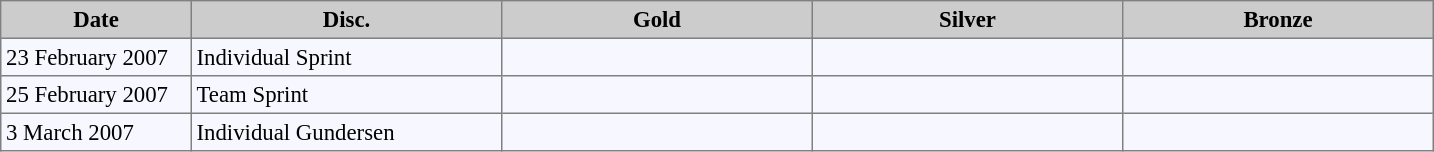<table bgcolor="#f7f8ff" cellpadding="3" cellspacing="0" border="1" style="font-size: 95%; border: gray solid 1px; border-collapse: collapse;">
<tr bgcolor="#CCCCCC">
<td align="center" width="120"><strong>Date</strong></td>
<td align="center" width="200"><strong>Disc.</strong></td>
<td align="center" width="200"><strong>Gold</strong></td>
<td align="center" width="200"><strong>Silver</strong></td>
<td align="center" width="200"><strong>Bronze</strong></td>
</tr>
<tr align="left">
<td>23 February 2007</td>
<td>Individual Sprint</td>
<td></td>
<td></td>
<td></td>
</tr>
<tr align="left">
<td>25 February 2007</td>
<td>Team Sprint</td>
<td></td>
<td></td>
<td></td>
</tr>
<tr align="left">
<td>3 March 2007</td>
<td>Individual Gundersen</td>
<td></td>
<td></td>
<td></td>
</tr>
</table>
